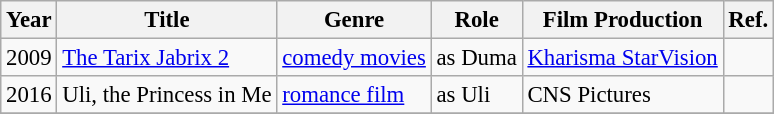<table class="wikitable" style="font-size: 95%;">
<tr>
<th>Year</th>
<th>Title</th>
<th>Genre</th>
<th>Role</th>
<th>Film Production</th>
<th>Ref.</th>
</tr>
<tr>
<td>2009</td>
<td><a href='#'>The Tarix Jabrix 2</a></td>
<td><a href='#'>comedy movies</a></td>
<td>as Duma</td>
<td><a href='#'>Kharisma StarVision</a></td>
<td></td>
</tr>
<tr>
<td>2016</td>
<td>Uli, the Princess in Me</td>
<td><a href='#'>romance film</a></td>
<td>as Uli</td>
<td>CNS Pictures</td>
<td></td>
</tr>
<tr>
</tr>
</table>
